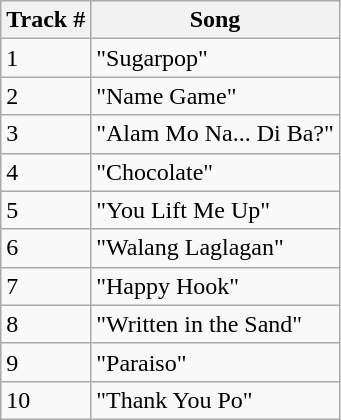<table class="wikitable">
<tr>
<th>Track #</th>
<th>Song</th>
</tr>
<tr>
<td>1</td>
<td>"Sugarpop"</td>
</tr>
<tr>
<td>2</td>
<td>"Name Game"</td>
</tr>
<tr>
<td>3</td>
<td>"Alam Mo Na... Di Ba?"</td>
</tr>
<tr>
<td>4</td>
<td>"Chocolate"</td>
</tr>
<tr>
<td>5</td>
<td>"You Lift Me Up"</td>
</tr>
<tr>
<td>6</td>
<td>"Walang Laglagan"</td>
</tr>
<tr>
<td>7</td>
<td>"Happy Hook"</td>
</tr>
<tr>
<td>8</td>
<td>"Written in the Sand"</td>
</tr>
<tr>
<td>9</td>
<td>"Paraiso"</td>
</tr>
<tr>
<td>10</td>
<td>"Thank You Po"</td>
</tr>
</table>
